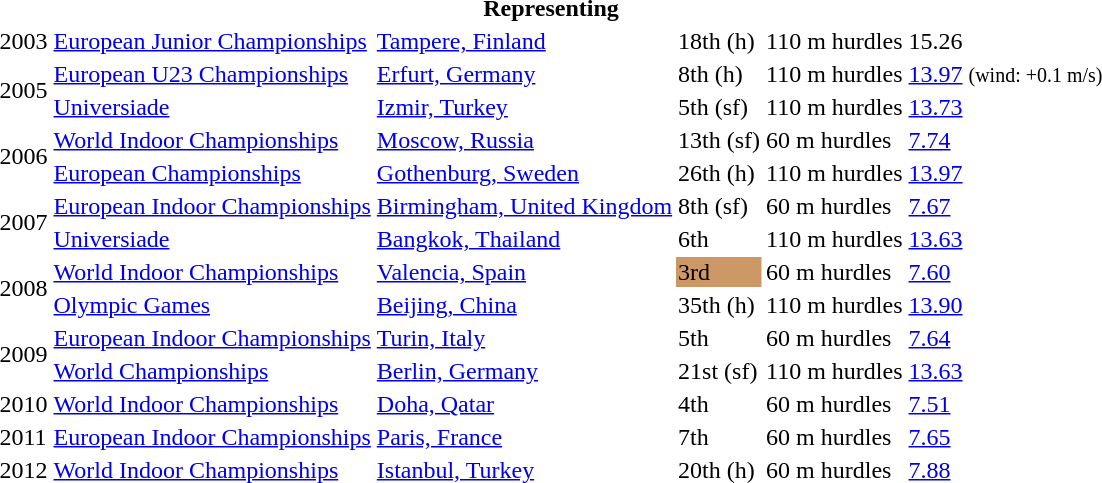<table>
<tr>
<th colspan="6">Representing </th>
</tr>
<tr>
<td>2003</td>
<td><a href='#'>European Junior Championships</a></td>
<td><a href='#'>Tampere, Finland</a></td>
<td>18th (h)</td>
<td>110 m hurdles</td>
<td>15.26</td>
</tr>
<tr>
<td rowspan=2>2005</td>
<td><a href='#'>European U23 Championships</a></td>
<td><a href='#'>Erfurt, Germany</a></td>
<td>8th (h)</td>
<td>110 m hurdles</td>
<td><a href='#'>13.97</a> <small>(wind: +0.1 m/s)</small></td>
</tr>
<tr>
<td><a href='#'>Universiade</a></td>
<td><a href='#'>Izmir, Turkey</a></td>
<td>5th (sf)</td>
<td>110 m hurdles</td>
<td><a href='#'>13.73</a></td>
</tr>
<tr>
<td rowspan=2>2006</td>
<td><a href='#'>World Indoor Championships</a></td>
<td><a href='#'>Moscow, Russia</a></td>
<td>13th (sf)</td>
<td>60 m hurdles</td>
<td><a href='#'>7.74</a></td>
</tr>
<tr>
<td><a href='#'>European Championships</a></td>
<td><a href='#'>Gothenburg, Sweden</a></td>
<td>26th (h)</td>
<td>110 m hurdles</td>
<td><a href='#'>13.97</a></td>
</tr>
<tr>
<td rowspan=2>2007</td>
<td><a href='#'>European Indoor Championships</a></td>
<td><a href='#'>Birmingham, United Kingdom</a></td>
<td>8th (sf)</td>
<td>60 m hurdles</td>
<td><a href='#'>7.67</a></td>
</tr>
<tr>
<td><a href='#'>Universiade</a></td>
<td><a href='#'>Bangkok, Thailand</a></td>
<td>6th</td>
<td>110 m hurdles</td>
<td><a href='#'>13.63</a></td>
</tr>
<tr>
<td rowspan=2>2008</td>
<td><a href='#'>World Indoor Championships</a></td>
<td><a href='#'>Valencia, Spain</a></td>
<td bgcolor=cc9966>3rd</td>
<td>60 m hurdles</td>
<td><a href='#'>7.60</a></td>
</tr>
<tr>
<td><a href='#'>Olympic Games</a></td>
<td><a href='#'>Beijing, China</a></td>
<td>35th (h)</td>
<td>110 m hurdles</td>
<td><a href='#'>13.90</a></td>
</tr>
<tr>
<td rowspan=2>2009</td>
<td><a href='#'>European Indoor Championships</a></td>
<td><a href='#'>Turin, Italy</a></td>
<td>5th</td>
<td>60 m hurdles</td>
<td><a href='#'>7.64</a></td>
</tr>
<tr>
<td><a href='#'>World Championships</a></td>
<td><a href='#'>Berlin, Germany</a></td>
<td>21st (sf)</td>
<td>110 m hurdles</td>
<td><a href='#'>13.63</a></td>
</tr>
<tr>
<td>2010</td>
<td><a href='#'>World Indoor Championships</a></td>
<td><a href='#'>Doha, Qatar</a></td>
<td>4th</td>
<td>60 m hurdles</td>
<td><a href='#'>7.51</a></td>
</tr>
<tr>
<td>2011</td>
<td><a href='#'>European Indoor Championships</a></td>
<td><a href='#'>Paris, France</a></td>
<td>7th</td>
<td>60 m hurdles</td>
<td><a href='#'>7.65</a></td>
</tr>
<tr>
<td>2012</td>
<td><a href='#'>World Indoor Championships</a></td>
<td><a href='#'>Istanbul, Turkey</a></td>
<td>20th (h)</td>
<td>60 m hurdles</td>
<td><a href='#'>7.88</a></td>
</tr>
</table>
